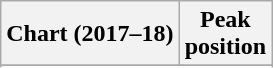<table class="wikitable sortable plainrowheaders" style="text-align:center">
<tr>
<th scope="col">Chart (2017–18)</th>
<th scope="col">Peak<br> position</th>
</tr>
<tr>
</tr>
<tr>
</tr>
<tr>
</tr>
<tr>
</tr>
<tr>
</tr>
<tr>
</tr>
<tr>
</tr>
<tr>
</tr>
<tr>
</tr>
<tr>
</tr>
<tr>
</tr>
<tr>
</tr>
<tr>
</tr>
<tr>
</tr>
<tr>
</tr>
<tr>
</tr>
<tr>
</tr>
<tr>
</tr>
</table>
